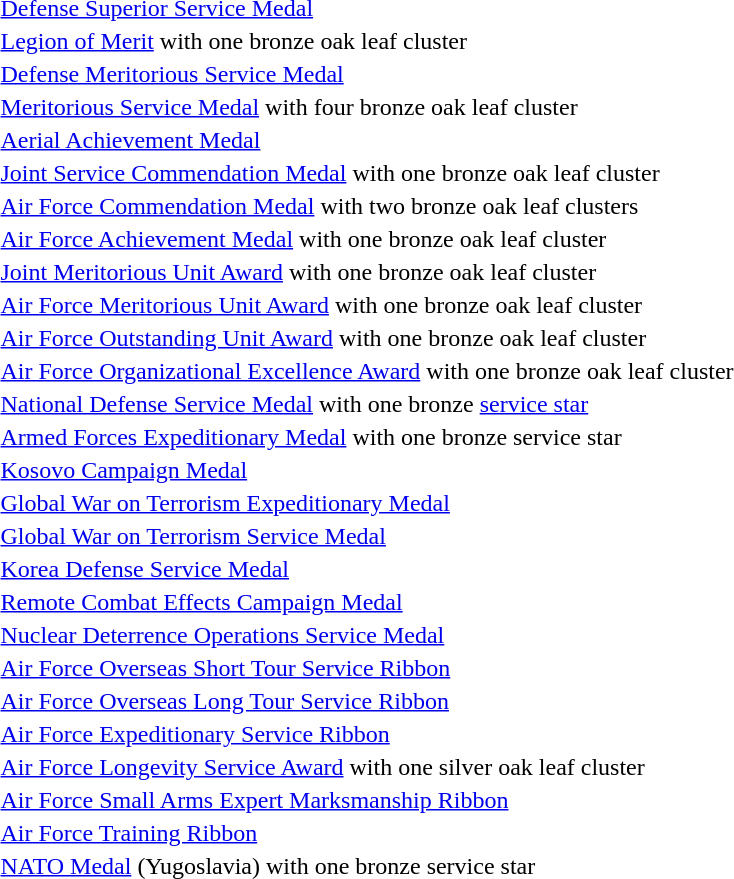<table>
<tr>
<td></td>
<td><a href='#'>Defense Superior Service Medal</a></td>
</tr>
<tr>
<td></td>
<td><a href='#'>Legion of Merit</a> with one bronze oak leaf cluster</td>
</tr>
<tr>
<td></td>
<td><a href='#'>Defense Meritorious Service Medal</a></td>
</tr>
<tr>
<td></td>
<td><a href='#'>Meritorious Service Medal</a> with four bronze oak leaf cluster</td>
</tr>
<tr>
<td></td>
<td><a href='#'>Aerial Achievement Medal</a></td>
</tr>
<tr>
<td></td>
<td><a href='#'>Joint Service Commendation Medal</a> with one bronze oak leaf cluster</td>
</tr>
<tr>
<td></td>
<td><a href='#'>Air Force Commendation Medal</a> with two bronze oak leaf clusters</td>
</tr>
<tr>
<td></td>
<td><a href='#'>Air Force Achievement Medal</a> with one bronze oak leaf cluster</td>
</tr>
<tr>
<td></td>
<td><a href='#'>Joint Meritorious Unit Award</a> with one bronze oak leaf cluster</td>
</tr>
<tr>
<td></td>
<td><a href='#'>Air Force Meritorious Unit Award</a> with one bronze oak leaf cluster</td>
</tr>
<tr>
<td></td>
<td><a href='#'>Air Force Outstanding Unit Award</a> with one bronze oak leaf cluster</td>
</tr>
<tr>
<td></td>
<td><a href='#'>Air Force Organizational Excellence Award</a> with one bronze oak leaf cluster</td>
</tr>
<tr>
<td></td>
<td><a href='#'>National Defense Service Medal</a> with one bronze <a href='#'>service star</a></td>
</tr>
<tr>
<td></td>
<td><a href='#'>Armed Forces Expeditionary Medal</a> with one bronze service star</td>
</tr>
<tr>
<td></td>
<td><a href='#'>Kosovo Campaign Medal</a></td>
</tr>
<tr>
<td></td>
<td><a href='#'>Global War on Terrorism Expeditionary Medal</a></td>
</tr>
<tr>
<td></td>
<td><a href='#'>Global War on Terrorism Service Medal</a></td>
</tr>
<tr>
<td></td>
<td><a href='#'>Korea Defense Service Medal</a></td>
</tr>
<tr>
<td></td>
<td><a href='#'>Remote Combat Effects Campaign Medal</a></td>
</tr>
<tr>
<td></td>
<td><a href='#'>Nuclear Deterrence Operations Service Medal</a></td>
</tr>
<tr>
<td></td>
<td><a href='#'>Air Force Overseas Short Tour Service Ribbon</a></td>
</tr>
<tr>
<td></td>
<td><a href='#'>Air Force Overseas Long Tour Service Ribbon</a></td>
</tr>
<tr>
<td></td>
<td><a href='#'>Air Force Expeditionary Service Ribbon</a></td>
</tr>
<tr>
<td></td>
<td><a href='#'>Air Force Longevity Service Award</a> with one silver oak leaf cluster</td>
</tr>
<tr>
<td></td>
<td><a href='#'>Air Force Small Arms Expert Marksmanship Ribbon</a></td>
</tr>
<tr>
<td></td>
<td><a href='#'>Air Force Training Ribbon</a></td>
</tr>
<tr>
<td></td>
<td><a href='#'>NATO Medal</a> (Yugoslavia) with one bronze service star</td>
</tr>
</table>
